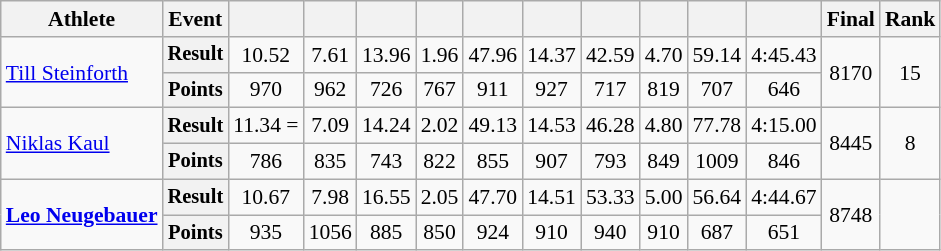<table class=wikitable style="font-size:90%;">
<tr>
<th>Athlete</th>
<th>Event</th>
<th></th>
<th></th>
<th></th>
<th></th>
<th></th>
<th></th>
<th></th>
<th></th>
<th></th>
<th></th>
<th>Final</th>
<th>Rank</th>
</tr>
<tr align=center>
<td rowspan=2 align=left><a href='#'>Till Steinforth</a></td>
<th style="font-size:95%">Result</th>
<td>10.52</td>
<td>7.61</td>
<td>13.96</td>
<td>1.96</td>
<td>47.96</td>
<td>14.37</td>
<td>42.59 <strong></strong></td>
<td>4.70</td>
<td>59.14</td>
<td>4:45.43</td>
<td rowspan=2>8170</td>
<td rowspan=2>15</td>
</tr>
<tr align=center>
<th style="font-size:95%">Points</th>
<td>970</td>
<td>962</td>
<td>726</td>
<td>767</td>
<td>911</td>
<td>927</td>
<td>717</td>
<td>819</td>
<td>707</td>
<td>646</td>
</tr>
<tr align=center>
<td rowspan=2 align=left><a href='#'>Niklas Kaul</a></td>
<th style="font-size:95%">Result</th>
<td>11.34 =<strong></strong></td>
<td>7.09</td>
<td>14.24</td>
<td>2.02 <strong></strong></td>
<td>49.13</td>
<td>14.53</td>
<td>46.28</td>
<td>4.80</td>
<td>77.78 <strong></strong></td>
<td>4:15.00</td>
<td rowspan=2>8445</td>
<td rowspan=2>8</td>
</tr>
<tr align=center>
<th style="font-size:95%">Points</th>
<td>786</td>
<td>835</td>
<td>743</td>
<td>822</td>
<td>855</td>
<td>907</td>
<td>793</td>
<td>849</td>
<td>1009</td>
<td>846</td>
</tr>
<tr align=center>
<td rowspan=2 align=left><strong><a href='#'>Leo Neugebauer</a></strong></td>
<th style="font-size:95%">Result</th>
<td>10.67</td>
<td>7.98 <strong></strong></td>
<td>16.55</td>
<td>2.05</td>
<td>47.70 <strong></strong></td>
<td>14.51</td>
<td>53.33</td>
<td>5.00</td>
<td>56.64</td>
<td>4:44.67</td>
<td rowspan=2>8748</td>
<td rowspan=2></td>
</tr>
<tr align=center>
<th style="font-size:95%">Points</th>
<td>935</td>
<td>1056</td>
<td>885</td>
<td>850</td>
<td>924</td>
<td>910</td>
<td>940</td>
<td>910</td>
<td>687</td>
<td>651</td>
</tr>
</table>
